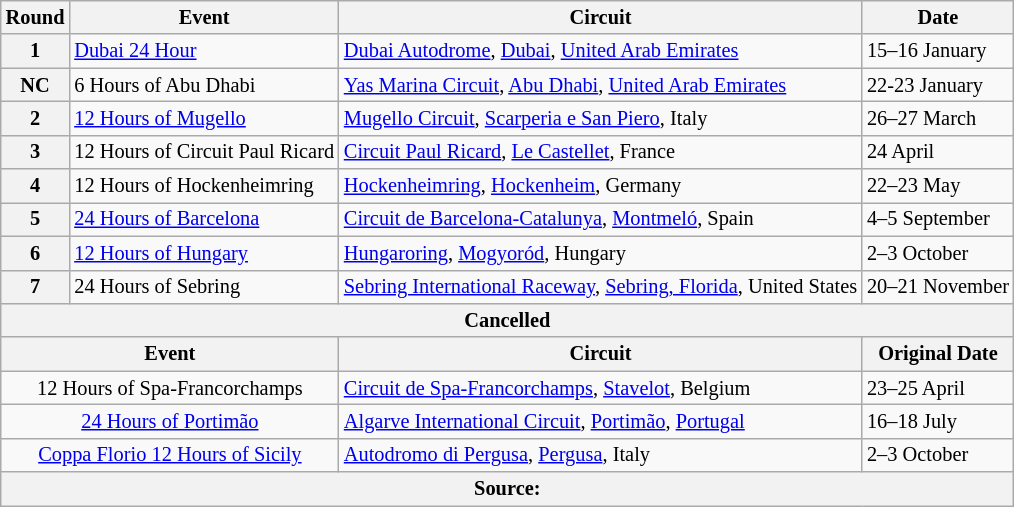<table class="wikitable" style="font-size: 85%;">
<tr>
<th>Round</th>
<th>Event</th>
<th>Circuit</th>
<th>Date</th>
</tr>
<tr>
<th>1</th>
<td><a href='#'>Dubai 24 Hour</a></td>
<td> <a href='#'>Dubai Autodrome</a>, <a href='#'>Dubai</a>, <a href='#'>United Arab Emirates</a></td>
<td>15–16 January</td>
</tr>
<tr>
<th>NC</th>
<td>6 Hours of Abu Dhabi</td>
<td> <a href='#'>Yas Marina Circuit</a>, <a href='#'>Abu Dhabi</a>, <a href='#'>United Arab Emirates</a></td>
<td>22-23 January</td>
</tr>
<tr>
<th>2</th>
<td><a href='#'>12 Hours of Mugello</a></td>
<td> <a href='#'>Mugello Circuit</a>, <a href='#'>Scarperia e San Piero</a>, Italy</td>
<td>26–27 March</td>
</tr>
<tr>
<th>3</th>
<td>12 Hours of Circuit Paul Ricard</td>
<td> <a href='#'>Circuit Paul Ricard</a>, <a href='#'>Le Castellet</a>, France</td>
<td>24 April</td>
</tr>
<tr>
<th>4</th>
<td>12 Hours of Hockenheimring</td>
<td> <a href='#'>Hockenheimring</a>, <a href='#'>Hockenheim</a>, Germany</td>
<td>22–23 May</td>
</tr>
<tr>
<th>5</th>
<td><a href='#'>24 Hours of Barcelona</a></td>
<td> <a href='#'>Circuit de Barcelona-Catalunya</a>, <a href='#'>Montmeló</a>, Spain</td>
<td>4–5 September</td>
</tr>
<tr>
<th>6</th>
<td><a href='#'>12 Hours of Hungary</a></td>
<td> <a href='#'>Hungaroring</a>, <a href='#'>Mogyoród</a>, Hungary</td>
<td>2–3 October</td>
</tr>
<tr>
<th>7</th>
<td>24 Hours of Sebring</td>
<td> <a href='#'>Sebring International Raceway</a>, <a href='#'>Sebring, Florida</a>, United States</td>
<td>20–21 November</td>
</tr>
<tr>
<th colspan=4>Cancelled</th>
</tr>
<tr>
<th colspan=2>Event</th>
<th>Circuit</th>
<th>Original Date</th>
</tr>
<tr>
<td colspan=2 align=center>12 Hours of Spa-Francorchamps</td>
<td> <a href='#'>Circuit de Spa-Francorchamps</a>, <a href='#'>Stavelot</a>, Belgium</td>
<td>23–25 April</td>
</tr>
<tr>
<td colspan=2 align=center><a href='#'>24 Hours of Portimão</a></td>
<td> <a href='#'>Algarve International Circuit</a>, <a href='#'>Portimão</a>, <a href='#'>Portugal</a></td>
<td>16–18 July</td>
</tr>
<tr>
<td colspan=2 align=center><a href='#'>Coppa Florio 12 Hours of Sicily</a></td>
<td> <a href='#'>Autodromo di Pergusa</a>, <a href='#'>Pergusa</a>, Italy</td>
<td>2–3 October</td>
</tr>
<tr>
<th colspan=6>Source:</th>
</tr>
</table>
